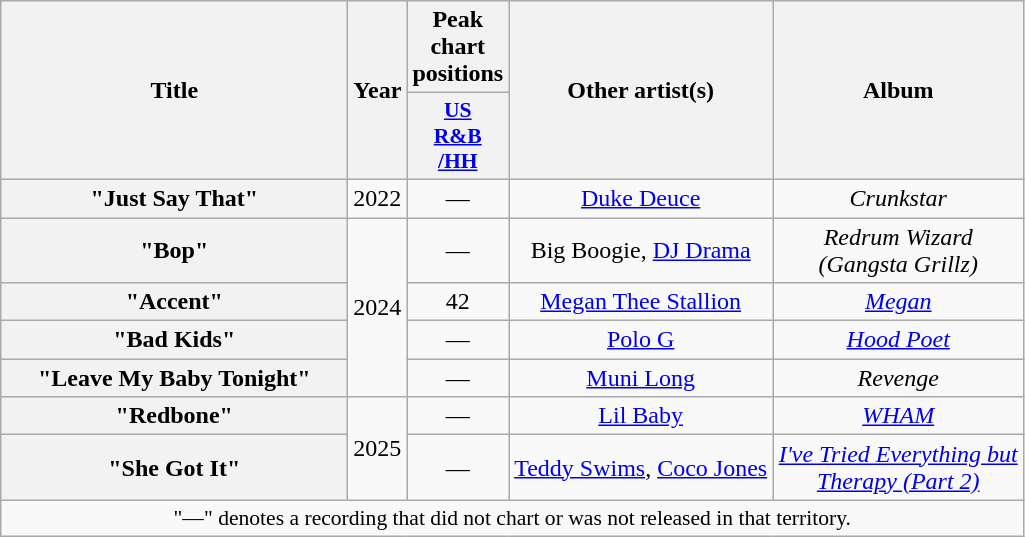<table class="wikitable plainrowheaders" style="text-align:center;" border="1">
<tr>
<th scope="col" rowspan="2" style="width:14em;">Title</th>
<th scope="col" rowspan="2">Year</th>
<th scope="col">Peak chart positions</th>
<th scope="col"  rowspan="2">Other artist(s)</th>
<th scope="col" rowspan="2" style="width:10em;">Album</th>
</tr>
<tr>
<th scope="col" style="width:3em;font-size:90%;"><a href='#'>US<br>R&B<br>/HH</a><br></th>
</tr>
<tr>
<th scope="row">"Just Say That"</th>
<td>2022</td>
<td>—</td>
<td><a href='#'>Duke Deuce</a></td>
<td><em>Crunkstar</em></td>
</tr>
<tr>
<th scope="row">"Bop"</th>
<td rowspan="4">2024</td>
<td>—</td>
<td>Big Boogie, <a href='#'>DJ Drama</a></td>
<td><em>Redrum Wizard (Gangsta Grillz)</em></td>
</tr>
<tr>
<th scope="row">"Accent"</th>
<td>42</td>
<td><a href='#'>Megan Thee Stallion</a></td>
<td><em><a href='#'>Megan</a></em></td>
</tr>
<tr>
<th scope="row">"Bad Kids"</th>
<td>—</td>
<td><a href='#'>Polo G</a></td>
<td><em><a href='#'>Hood Poet</a></em></td>
</tr>
<tr>
<th scope="row">"Leave My Baby Tonight"</th>
<td>—</td>
<td><a href='#'>Muni Long</a></td>
<td><em>Revenge</em></td>
</tr>
<tr>
<th scope="row">"Redbone"</th>
<td rowspan="2">2025</td>
<td>—</td>
<td><a href='#'>Lil Baby</a></td>
<td><em><a href='#'>WHAM</a></em></td>
</tr>
<tr>
<th scope="row">"She Got It"</th>
<td>—</td>
<td><a href='#'>Teddy Swims</a>, <a href='#'>Coco Jones</a></td>
<td><em><a href='#'>I've Tried Everything but Therapy (Part 2)</a></em></td>
</tr>
<tr>
<td colspan="6" style="font-size:90%">"—" denotes a recording that did not chart or was not released in that territory.</td>
</tr>
</table>
